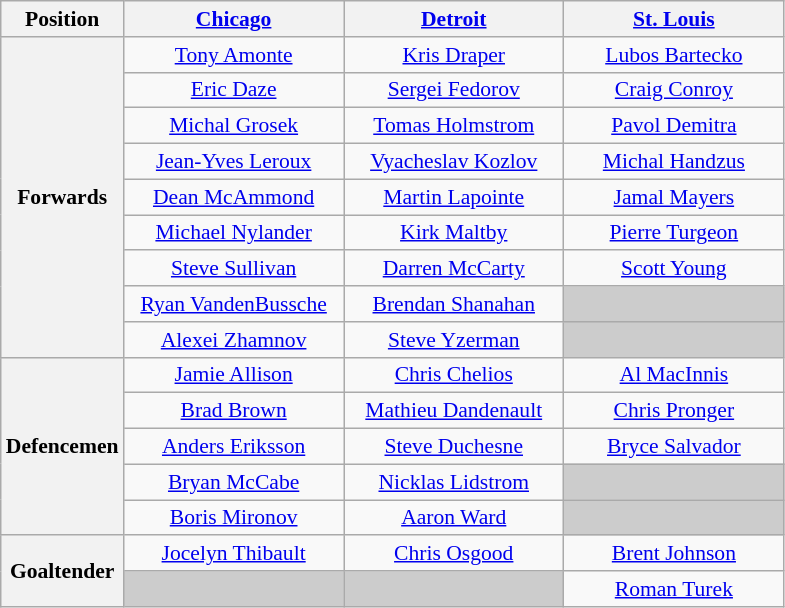<table class="wikitable" style="font-size:90%;text-align:center;">
<tr>
<th scope=col>Position</th>
<th scope=col width="140"><a href='#'>Chicago</a></th>
<th scope=col width="140"><a href='#'>Detroit</a></th>
<th scope=col width="140"><a href='#'>St. Louis</a></th>
</tr>
<tr>
<th scope="row" rowspan="9">Forwards</th>
<td><a href='#'>Tony Amonte</a></td>
<td><a href='#'>Kris Draper</a></td>
<td><a href='#'>Lubos Bartecko</a></td>
</tr>
<tr>
<td><a href='#'>Eric Daze</a></td>
<td><a href='#'>Sergei Fedorov</a></td>
<td><a href='#'>Craig Conroy</a></td>
</tr>
<tr>
<td><a href='#'>Michal Grosek</a></td>
<td><a href='#'>Tomas Holmstrom</a></td>
<td><a href='#'>Pavol Demitra</a></td>
</tr>
<tr>
<td><a href='#'>Jean-Yves Leroux</a></td>
<td><a href='#'>Vyacheslav Kozlov</a></td>
<td><a href='#'>Michal Handzus</a></td>
</tr>
<tr>
<td><a href='#'>Dean McAmmond</a></td>
<td><a href='#'>Martin Lapointe</a></td>
<td><a href='#'>Jamal Mayers</a></td>
</tr>
<tr>
<td><a href='#'>Michael Nylander</a></td>
<td><a href='#'>Kirk Maltby</a></td>
<td><a href='#'>Pierre Turgeon</a></td>
</tr>
<tr>
<td><a href='#'>Steve Sullivan</a></td>
<td><a href='#'>Darren McCarty</a></td>
<td><a href='#'>Scott Young</a></td>
</tr>
<tr>
<td><a href='#'>Ryan VandenBussche</a></td>
<td><a href='#'>Brendan Shanahan</a></td>
<td style="background-color:#CCCCCC"></td>
</tr>
<tr>
<td><a href='#'>Alexei Zhamnov</a></td>
<td><a href='#'>Steve Yzerman</a></td>
<td style="background-color:#CCCCCC"></td>
</tr>
<tr>
<th scope="row" rowspan="5">Defencemen</th>
<td><a href='#'>Jamie Allison</a></td>
<td><a href='#'>Chris Chelios</a></td>
<td><a href='#'>Al MacInnis</a></td>
</tr>
<tr>
<td><a href='#'>Brad Brown</a></td>
<td><a href='#'>Mathieu Dandenault</a></td>
<td><a href='#'>Chris Pronger</a></td>
</tr>
<tr>
<td><a href='#'>Anders Eriksson</a></td>
<td><a href='#'>Steve Duchesne</a></td>
<td><a href='#'>Bryce Salvador</a></td>
</tr>
<tr>
<td><a href='#'>Bryan McCabe</a></td>
<td><a href='#'>Nicklas Lidstrom</a></td>
<td style="background-color:#CCCCCC"></td>
</tr>
<tr>
<td><a href='#'>Boris Mironov</a></td>
<td><a href='#'>Aaron Ward</a></td>
<td style="background-color:#CCCCCC"></td>
</tr>
<tr>
<th scope="row" rowspan="2">Goaltender</th>
<td><a href='#'>Jocelyn Thibault</a></td>
<td><a href='#'>Chris Osgood</a></td>
<td><a href='#'>Brent Johnson</a></td>
</tr>
<tr>
<td style="background-color:#CCCCCC"></td>
<td style="background-color:#CCCCCC"></td>
<td><a href='#'>Roman Turek</a></td>
</tr>
</table>
